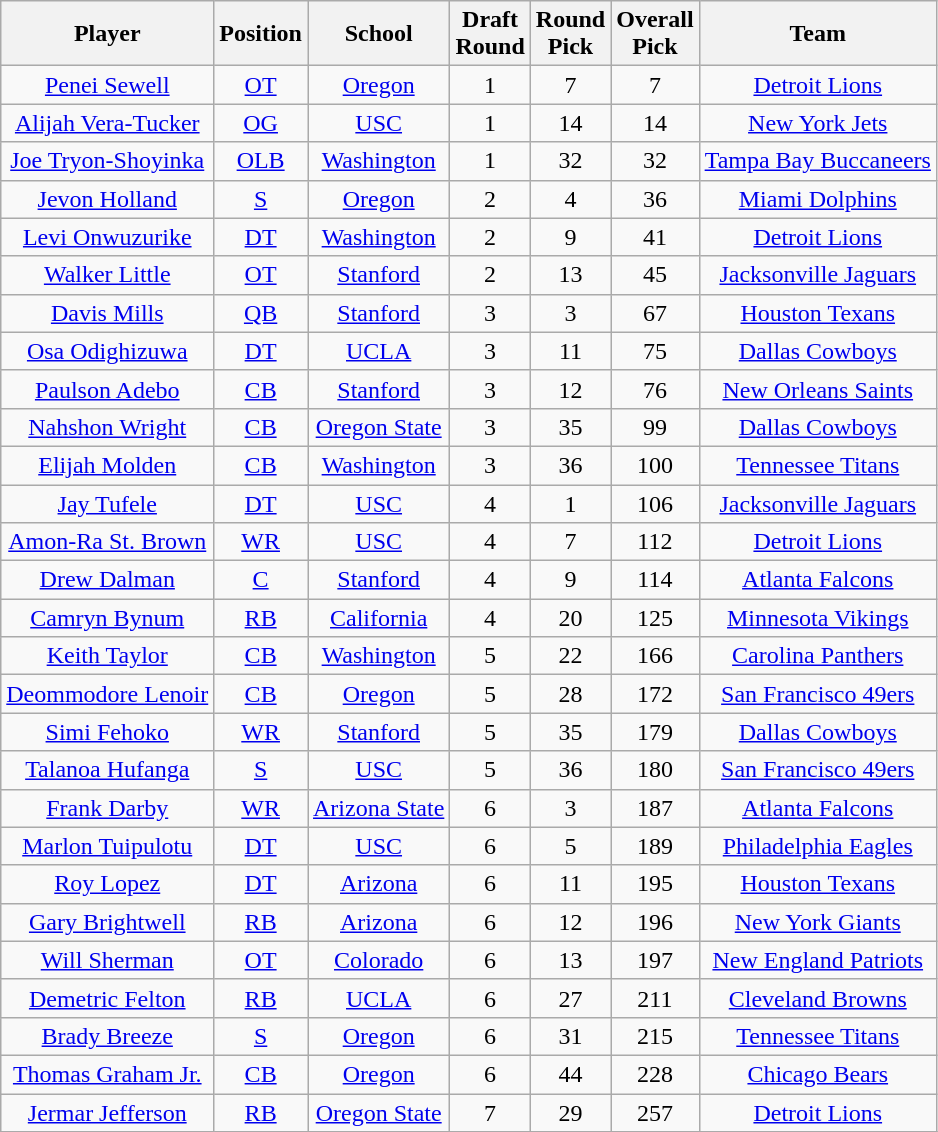<table class="wikitable sortable" border="1" style="text-align: center;">
<tr>
<th>Player</th>
<th>Position</th>
<th>School</th>
<th>Draft<br>Round</th>
<th>Round<br>Pick</th>
<th>Overall<br>Pick</th>
<th>Team</th>
</tr>
<tr>
<td><a href='#'>Penei Sewell</a></td>
<td><a href='#'>OT</a></td>
<td><a href='#'>Oregon</a></td>
<td>1</td>
<td>7</td>
<td>7</td>
<td><a href='#'>Detroit Lions</a></td>
</tr>
<tr>
<td><a href='#'>Alijah Vera-Tucker</a></td>
<td><a href='#'>OG</a></td>
<td><a href='#'>USC</a></td>
<td>1</td>
<td>14</td>
<td>14</td>
<td><a href='#'>New York Jets</a></td>
</tr>
<tr>
<td><a href='#'>Joe Tryon-Shoyinka</a></td>
<td><a href='#'>OLB</a></td>
<td><a href='#'>Washington</a></td>
<td>1</td>
<td>32</td>
<td>32</td>
<td><a href='#'>Tampa Bay Buccaneers</a></td>
</tr>
<tr>
<td><a href='#'>Jevon Holland</a></td>
<td><a href='#'>S</a></td>
<td><a href='#'>Oregon</a></td>
<td>2</td>
<td>4</td>
<td>36</td>
<td><a href='#'>Miami Dolphins</a></td>
</tr>
<tr>
<td><a href='#'>Levi Onwuzurike</a></td>
<td><a href='#'>DT</a></td>
<td><a href='#'>Washington</a></td>
<td>2</td>
<td>9</td>
<td>41</td>
<td><a href='#'>Detroit Lions</a></td>
</tr>
<tr>
<td><a href='#'>Walker Little</a></td>
<td><a href='#'>OT</a></td>
<td><a href='#'>Stanford</a></td>
<td>2</td>
<td>13</td>
<td>45</td>
<td><a href='#'>Jacksonville Jaguars</a></td>
</tr>
<tr>
<td><a href='#'>Davis Mills</a></td>
<td><a href='#'>QB</a></td>
<td><a href='#'>Stanford</a></td>
<td>3</td>
<td>3</td>
<td>67</td>
<td><a href='#'>Houston Texans</a></td>
</tr>
<tr>
<td><a href='#'>Osa Odighizuwa</a></td>
<td><a href='#'>DT</a></td>
<td><a href='#'>UCLA</a></td>
<td>3</td>
<td>11</td>
<td>75</td>
<td><a href='#'>Dallas Cowboys</a></td>
</tr>
<tr>
<td><a href='#'>Paulson Adebo</a></td>
<td><a href='#'>CB</a></td>
<td><a href='#'>Stanford</a></td>
<td>3</td>
<td>12</td>
<td>76</td>
<td><a href='#'>New Orleans Saints</a></td>
</tr>
<tr>
<td><a href='#'>Nahshon Wright</a></td>
<td><a href='#'>CB</a></td>
<td><a href='#'>Oregon State</a></td>
<td>3</td>
<td>35</td>
<td>99</td>
<td><a href='#'>Dallas Cowboys</a></td>
</tr>
<tr>
<td><a href='#'>Elijah Molden</a></td>
<td><a href='#'>CB</a></td>
<td><a href='#'>Washington</a></td>
<td>3</td>
<td>36</td>
<td>100</td>
<td><a href='#'>Tennessee Titans</a></td>
</tr>
<tr>
<td><a href='#'>Jay Tufele</a></td>
<td><a href='#'>DT</a></td>
<td><a href='#'>USC</a></td>
<td>4</td>
<td>1</td>
<td>106</td>
<td><a href='#'>Jacksonville Jaguars</a></td>
</tr>
<tr>
<td><a href='#'>Amon-Ra St. Brown</a></td>
<td><a href='#'>WR</a></td>
<td><a href='#'>USC</a></td>
<td>4</td>
<td>7</td>
<td>112</td>
<td><a href='#'>Detroit Lions</a></td>
</tr>
<tr>
<td><a href='#'>Drew Dalman</a></td>
<td><a href='#'>C</a></td>
<td><a href='#'>Stanford</a></td>
<td>4</td>
<td>9</td>
<td>114</td>
<td><a href='#'>Atlanta Falcons</a></td>
</tr>
<tr>
<td><a href='#'>Camryn Bynum</a></td>
<td><a href='#'>RB</a></td>
<td><a href='#'>California</a></td>
<td>4</td>
<td>20</td>
<td>125</td>
<td><a href='#'>Minnesota Vikings</a></td>
</tr>
<tr>
<td><a href='#'>Keith Taylor</a></td>
<td><a href='#'>CB</a></td>
<td><a href='#'>Washington</a></td>
<td>5</td>
<td>22</td>
<td>166</td>
<td><a href='#'>Carolina Panthers</a></td>
</tr>
<tr>
<td><a href='#'>Deommodore Lenoir</a></td>
<td><a href='#'>CB</a></td>
<td><a href='#'>Oregon</a></td>
<td>5</td>
<td>28</td>
<td>172</td>
<td><a href='#'>San Francisco 49ers</a></td>
</tr>
<tr>
<td><a href='#'>Simi Fehoko</a></td>
<td><a href='#'>WR</a></td>
<td><a href='#'>Stanford</a></td>
<td>5</td>
<td>35</td>
<td>179</td>
<td><a href='#'>Dallas Cowboys</a></td>
</tr>
<tr>
<td><a href='#'>Talanoa Hufanga</a></td>
<td><a href='#'>S</a></td>
<td><a href='#'>USC</a></td>
<td>5</td>
<td>36</td>
<td>180</td>
<td><a href='#'>San Francisco 49ers</a></td>
</tr>
<tr>
<td><a href='#'>Frank Darby</a></td>
<td><a href='#'>WR</a></td>
<td><a href='#'>Arizona State</a></td>
<td>6</td>
<td>3</td>
<td>187</td>
<td><a href='#'>Atlanta Falcons</a></td>
</tr>
<tr>
<td><a href='#'>Marlon Tuipulotu</a></td>
<td><a href='#'>DT</a></td>
<td><a href='#'>USC</a></td>
<td>6</td>
<td>5</td>
<td>189</td>
<td><a href='#'>Philadelphia Eagles</a></td>
</tr>
<tr>
<td><a href='#'>Roy Lopez</a></td>
<td><a href='#'>DT</a></td>
<td><a href='#'>Arizona</a></td>
<td>6</td>
<td>11</td>
<td>195</td>
<td><a href='#'>Houston Texans</a></td>
</tr>
<tr>
<td><a href='#'>Gary Brightwell</a></td>
<td><a href='#'>RB</a></td>
<td><a href='#'>Arizona</a></td>
<td>6</td>
<td>12</td>
<td>196</td>
<td><a href='#'>New York Giants</a></td>
</tr>
<tr>
<td><a href='#'>Will Sherman</a></td>
<td><a href='#'>OT</a></td>
<td><a href='#'>Colorado</a></td>
<td>6</td>
<td>13</td>
<td>197</td>
<td><a href='#'>New England Patriots</a></td>
</tr>
<tr>
<td><a href='#'>Demetric Felton</a></td>
<td><a href='#'>RB</a></td>
<td><a href='#'>UCLA</a></td>
<td>6</td>
<td>27</td>
<td>211</td>
<td><a href='#'>Cleveland Browns</a></td>
</tr>
<tr>
<td><a href='#'>Brady Breeze</a></td>
<td><a href='#'>S</a></td>
<td><a href='#'>Oregon</a></td>
<td>6</td>
<td>31</td>
<td>215</td>
<td><a href='#'>Tennessee Titans</a></td>
</tr>
<tr>
<td><a href='#'>Thomas Graham Jr.</a></td>
<td><a href='#'>CB</a></td>
<td><a href='#'>Oregon</a></td>
<td>6</td>
<td>44</td>
<td>228</td>
<td><a href='#'>Chicago Bears</a></td>
</tr>
<tr>
<td><a href='#'>Jermar Jefferson</a></td>
<td><a href='#'>RB</a></td>
<td><a href='#'>Oregon State</a></td>
<td>7</td>
<td>29</td>
<td>257</td>
<td><a href='#'>Detroit Lions</a></td>
</tr>
<tr>
</tr>
</table>
